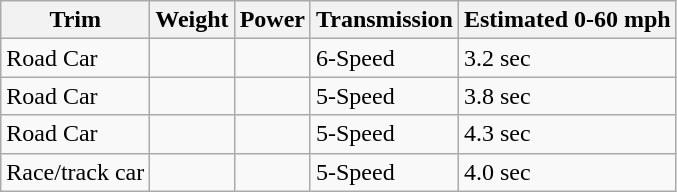<table class=wikitable>
<tr>
<th>Trim</th>
<th>Weight</th>
<th>Power</th>
<th>Transmission</th>
<th>Estimated 0-60 mph</th>
</tr>
<tr>
<td>Road Car</td>
<td></td>
<td></td>
<td>6-Speed</td>
<td>3.2 sec</td>
</tr>
<tr>
<td>Road Car</td>
<td></td>
<td></td>
<td>5-Speed</td>
<td>3.8 sec</td>
</tr>
<tr>
<td>Road Car</td>
<td></td>
<td></td>
<td>5-Speed</td>
<td>4.3 sec</td>
</tr>
<tr>
<td>Race/track car</td>
<td></td>
<td></td>
<td>5-Speed</td>
<td>4.0 sec</td>
</tr>
</table>
